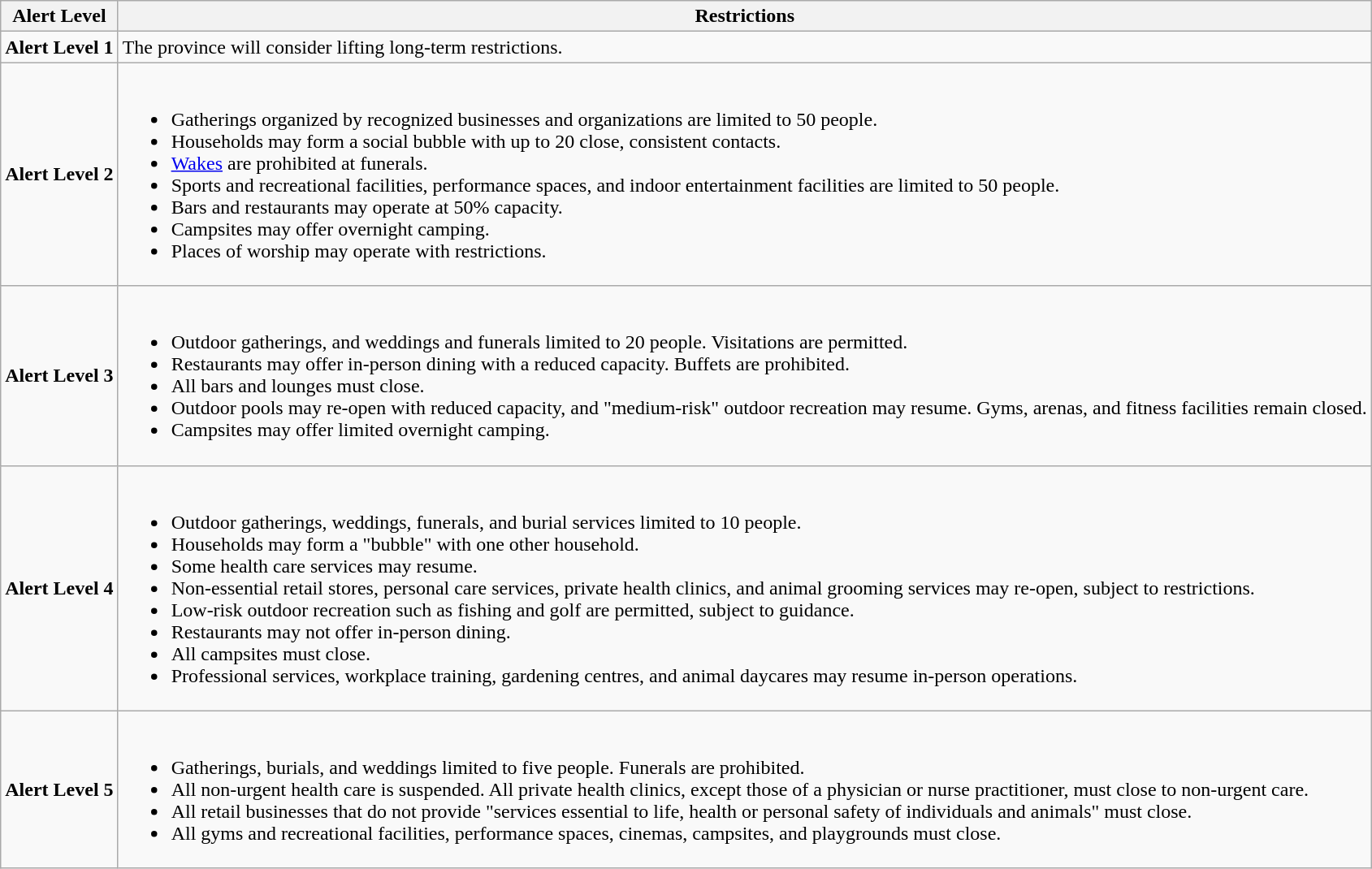<table class="wikitable">
<tr>
<th>Alert Level</th>
<th>Restrictions</th>
</tr>
<tr>
<td><strong>Alert Level 1</strong></td>
<td>The province will consider lifting long-term restrictions.</td>
</tr>
<tr>
<td><strong>Alert Level 2</strong></td>
<td><br><ul><li>Gatherings organized by recognized businesses and organizations are limited to 50 people.</li><li>Households may form a social bubble with up to 20 close, consistent contacts.</li><li><a href='#'>Wakes</a> are prohibited at funerals.</li><li>Sports and recreational facilities, performance spaces, and indoor entertainment facilities are limited to 50 people.</li><li>Bars and restaurants may operate at 50% capacity.</li><li>Campsites may offer overnight camping.</li><li>Places of worship may operate with restrictions.</li></ul></td>
</tr>
<tr>
<td><strong>Alert Level 3</strong></td>
<td><br><ul><li>Outdoor gatherings, and weddings and funerals limited to 20 people. Visitations are permitted.</li><li>Restaurants may offer in-person dining with a reduced capacity. Buffets are prohibited.</li><li>All bars and lounges must close.</li><li>Outdoor pools may re-open with reduced capacity, and "medium-risk" outdoor recreation may resume. Gyms, arenas, and fitness facilities remain closed.</li><li>Campsites may offer limited overnight camping.</li></ul></td>
</tr>
<tr>
<td><strong>Alert Level 4</strong></td>
<td><br><ul><li>Outdoor gatherings, weddings, funerals, and burial services limited to 10 people.</li><li>Households may form a "bubble" with one other household.</li><li>Some health care services may resume.</li><li>Non-essential retail stores, personal care services, private health clinics, and animal grooming services may re-open, subject to restrictions.</li><li>Low-risk outdoor recreation such as fishing and golf are permitted, subject to guidance.</li><li>Restaurants may not offer in-person dining.</li><li>All campsites must close.</li><li>Professional services, workplace training, gardening centres, and animal daycares may resume in-person operations.</li></ul></td>
</tr>
<tr>
<td><strong>Alert Level 5</strong></td>
<td><br><ul><li>Gatherings, burials, and weddings limited to five people. Funerals are prohibited.</li><li>All non-urgent health care is suspended. All private health clinics, except those of a physician or nurse practitioner, must close to non-urgent care.</li><li>All retail businesses that do not provide "services essential to life, health or personal safety of individuals and animals" must close.</li><li>All gyms and recreational facilities, performance spaces, cinemas, campsites, and playgrounds must close.</li></ul></td>
</tr>
</table>
